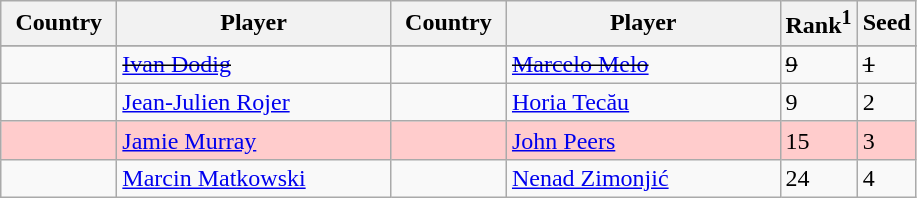<table class="sortable wikitable">
<tr>
<th width="70">Country</th>
<th width="175">Player</th>
<th width="70">Country</th>
<th width="175">Player</th>
<th>Rank<sup>1</sup></th>
<th>Seed</th>
</tr>
<tr style="background:#cfc;">
</tr>
<tr>
<td><s></s></td>
<td><s><a href='#'>Ivan Dodig</a></s></td>
<td><s></s></td>
<td><s><a href='#'>Marcelo Melo</a></s></td>
<td><s>9</s></td>
<td><s>1</s></td>
</tr>
<tr>
<td></td>
<td><a href='#'>Jean-Julien Rojer</a></td>
<td></td>
<td><a href='#'>Horia Tecău</a></td>
<td>9</td>
<td>2</td>
</tr>
<tr style="background:#fcc;">
<td></td>
<td><a href='#'>Jamie Murray</a></td>
<td></td>
<td><a href='#'>John Peers</a></td>
<td>15</td>
<td>3</td>
</tr>
<tr>
<td></td>
<td><a href='#'>Marcin Matkowski</a></td>
<td></td>
<td><a href='#'>Nenad Zimonjić</a></td>
<td>24</td>
<td>4</td>
</tr>
</table>
